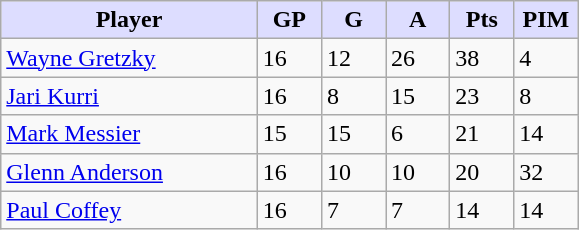<table class="wikitable">
<tr>
<th style="background:#ddf; width:40%;">Player</th>
<th style="background:#ddf; width:10%;">GP</th>
<th style="background:#ddf; width:10%;">G</th>
<th style="background:#ddf; width:10%;">A</th>
<th style="background:#ddf; width:10%;">Pts</th>
<th style="background:#ddf; width:10%;">PIM</th>
</tr>
<tr>
<td><a href='#'>Wayne Gretzky</a></td>
<td>16</td>
<td>12</td>
<td>26</td>
<td>38</td>
<td>4</td>
</tr>
<tr>
<td><a href='#'>Jari Kurri</a></td>
<td>16</td>
<td>8</td>
<td>15</td>
<td>23</td>
<td>8</td>
</tr>
<tr>
<td><a href='#'>Mark Messier</a></td>
<td>15</td>
<td>15</td>
<td>6</td>
<td>21</td>
<td>14</td>
</tr>
<tr>
<td><a href='#'>Glenn Anderson</a></td>
<td>16</td>
<td>10</td>
<td>10</td>
<td>20</td>
<td>32</td>
</tr>
<tr>
<td><a href='#'>Paul Coffey</a></td>
<td>16</td>
<td>7</td>
<td>7</td>
<td>14</td>
<td>14</td>
</tr>
</table>
